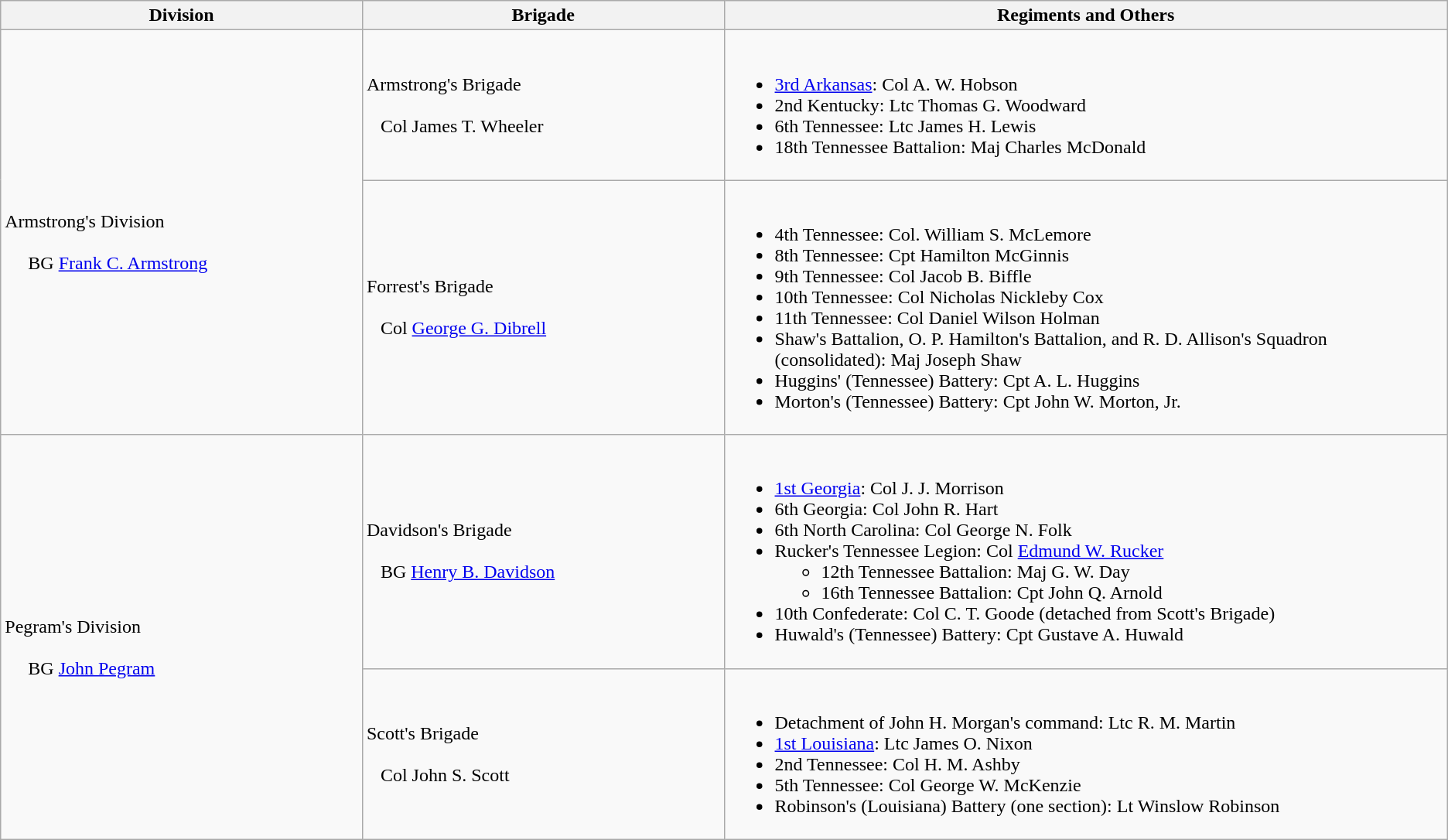<table class="wikitable">
<tr>
<th width=25%>Division</th>
<th width=25%>Brigade</th>
<th>Regiments and Others</th>
</tr>
<tr>
<td rowspan=2><br>Armstrong's Division<br><br>    
BG <a href='#'>Frank C. Armstrong</a></td>
<td>Armstrong's Brigade<br><br>  
Col James T. Wheeler</td>
<td><br><ul><li><a href='#'>3rd Arkansas</a>: Col A. W. Hobson</li><li>2nd Kentucky: Ltc Thomas G. Woodward</li><li>6th Tennessee: Ltc James H. Lewis</li><li>18th Tennessee Battalion: Maj Charles McDonald</li></ul></td>
</tr>
<tr>
<td>Forrest's Brigade<br><br>  
Col <a href='#'>George G. Dibrell</a></td>
<td><br><ul><li>4th Tennessee: Col. William S. McLemore</li><li>8th Tennessee: Cpt Hamilton McGinnis</li><li>9th Tennessee: Col Jacob B. Biffle</li><li>10th Tennessee: Col Nicholas Nickleby Cox</li><li>11th Tennessee: Col Daniel Wilson Holman</li><li>Shaw's Battalion, O. P. Hamilton's Battalion, and R. D. Allison's Squadron (consolidated): Maj Joseph Shaw</li><li>Huggins' (Tennessee) Battery: Cpt A. L. Huggins</li><li>Morton's (Tennessee) Battery: Cpt John W. Morton, Jr.</li></ul></td>
</tr>
<tr>
<td rowspan=2><br>Pegram's Division<br><br>    
BG <a href='#'>John Pegram</a></td>
<td>Davidson's Brigade<br><br>  
BG <a href='#'>Henry B. Davidson</a></td>
<td><br><ul><li><a href='#'>1st Georgia</a>: Col J. J. Morrison</li><li>6th Georgia: Col John R. Hart</li><li>6th North Carolina: Col George N. Folk</li><li>Rucker's Tennessee Legion: Col <a href='#'>Edmund W. Rucker</a><ul><li>12th Tennessee Battalion: Maj G. W. Day</li><li>16th Tennessee Battalion: Cpt John Q. Arnold</li></ul></li><li>10th Confederate: Col C. T. Goode (detached from Scott's Brigade)</li><li>Huwald's (Tennessee) Battery: Cpt Gustave A. Huwald</li></ul></td>
</tr>
<tr>
<td>Scott's Brigade<br><br>  
Col John S. Scott</td>
<td><br><ul><li>Detachment of John H. Morgan's command: Ltc R. M. Martin</li><li><a href='#'>1st Louisiana</a>: Ltc James O. Nixon</li><li>2nd Tennessee: Col H. M. Ashby</li><li>5th Tennessee: Col George W. McKenzie</li><li>Robinson's (Louisiana) Battery (one section): Lt Winslow Robinson</li></ul></td>
</tr>
</table>
